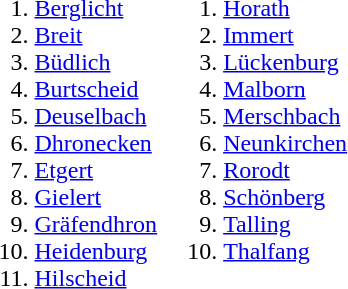<table>
<tr>
<td><br><ol><li><a href='#'>Berglicht</a></li><li><a href='#'>Breit</a></li><li><a href='#'>Büdlich</a></li><li><a href='#'>Burtscheid</a></li><li><a href='#'>Deuselbach</a></li><li><a href='#'>Dhronecken</a></li><li><a href='#'>Etgert</a></li><li><a href='#'>Gielert</a></li><li><a href='#'>Gräfendhron</a></li><li><a href='#'>Heidenburg</a></li><li><a href='#'>Hilscheid</a></li></ol></td>
<td valign=top><br><ol>
<li> <a href='#'>Horath</a> 
<li> <a href='#'>Immert</a> 
<li> <a href='#'>Lückenburg</a> 
<li> <a href='#'>Malborn</a> 
<li> <a href='#'>Merschbach</a> 
<li> <a href='#'>Neunkirchen</a> 
<li> <a href='#'>Rorodt</a> 
<li> <a href='#'>Schönberg</a> 
<li> <a href='#'>Talling</a> 
<li> <a href='#'>Thalfang</a>
</ol></td>
</tr>
</table>
